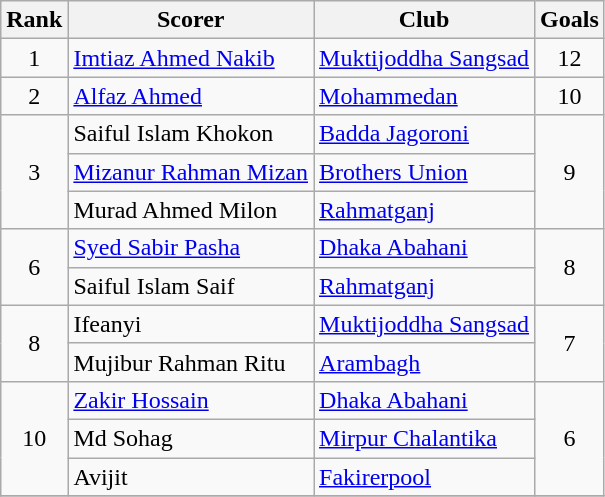<table class="wikitable">
<tr>
<th>Rank</th>
<th>Scorer</th>
<th>Club</th>
<th>Goals</th>
</tr>
<tr>
<td align=center>1</td>
<td> <a href='#'>Imtiaz Ahmed Nakib</a></td>
<td><a href='#'>Muktijoddha Sangsad</a></td>
<td align=center>12</td>
</tr>
<tr>
<td align=center>2</td>
<td> <a href='#'>Alfaz Ahmed</a></td>
<td><a href='#'>Mohammedan</a></td>
<td align=center>10</td>
</tr>
<tr>
<td rowspan=3 align=center>3</td>
<td> Saiful Islam Khokon</td>
<td><a href='#'>Badda Jagoroni</a></td>
<td rowspan=3 align=center>9</td>
</tr>
<tr>
<td> <a href='#'>Mizanur Rahman Mizan</a></td>
<td><a href='#'>Brothers Union</a></td>
</tr>
<tr>
<td> Murad Ahmed Milon</td>
<td><a href='#'>Rahmatganj</a></td>
</tr>
<tr>
<td rowspan=2 align=center>6</td>
<td> <a href='#'>Syed Sabir Pasha</a></td>
<td><a href='#'>Dhaka Abahani</a></td>
<td rowspan=2 align=center>8</td>
</tr>
<tr>
<td> Saiful Islam Saif</td>
<td><a href='#'>Rahmatganj</a></td>
</tr>
<tr>
<td rowspan=2 align=center>8</td>
<td> Ifeanyi</td>
<td><a href='#'>Muktijoddha Sangsad</a></td>
<td rowspan=2 align=center>7</td>
</tr>
<tr>
<td> Mujibur Rahman Ritu</td>
<td><a href='#'>Arambagh</a></td>
</tr>
<tr>
<td rowspan=3 align=center>10</td>
<td> <a href='#'>Zakir Hossain</a></td>
<td><a href='#'>Dhaka Abahani</a></td>
<td rowspan=3 align=center>6</td>
</tr>
<tr>
<td> Md Sohag</td>
<td><a href='#'>Mirpur Chalantika</a></td>
</tr>
<tr>
<td> Avijit</td>
<td><a href='#'>Fakirerpool</a></td>
</tr>
<tr>
</tr>
</table>
